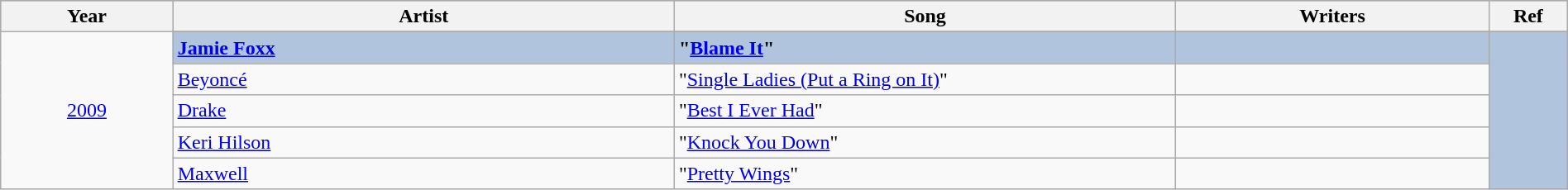<table class="wikitable" style="width:100%;">
<tr style="background:#bebebe;"centr>
<th style="width:11%;">Year</th>
<th style="width:32%;">Artist</th>
<th style="width:32%;">Song</th>
<th style="width:20%;">Writers</th>
<th style="width:5%;">Ref</th>
</tr>
<tr>
<td rowspan="6" align="center"><a href='#'>2009</a></td>
</tr>
<tr style="background:#B0C4DE">
<td><strong><a href='#'>Jamie Foxx</a> </strong></td>
<td><strong>"<a href='#'>Blame It</a>"</strong></td>
<td></td>
<td rowspan="12"></td>
</tr>
<tr>
<td><a href='#'>Beyoncé</a></td>
<td>"<a href='#'>Single Ladies (Put a Ring on It)</a>"</td>
<td></td>
</tr>
<tr>
<td><a href='#'>Drake</a></td>
<td>"<a href='#'>Best I Ever Had</a>"</td>
<td></td>
</tr>
<tr>
<td><a href='#'>Keri Hilson</a> </td>
<td>"<a href='#'>Knock You Down</a>"</td>
<td></td>
</tr>
<tr>
<td><a href='#'>Maxwell</a></td>
<td>"<a href='#'>Pretty Wings</a>"</td>
<td></td>
</tr>
</table>
